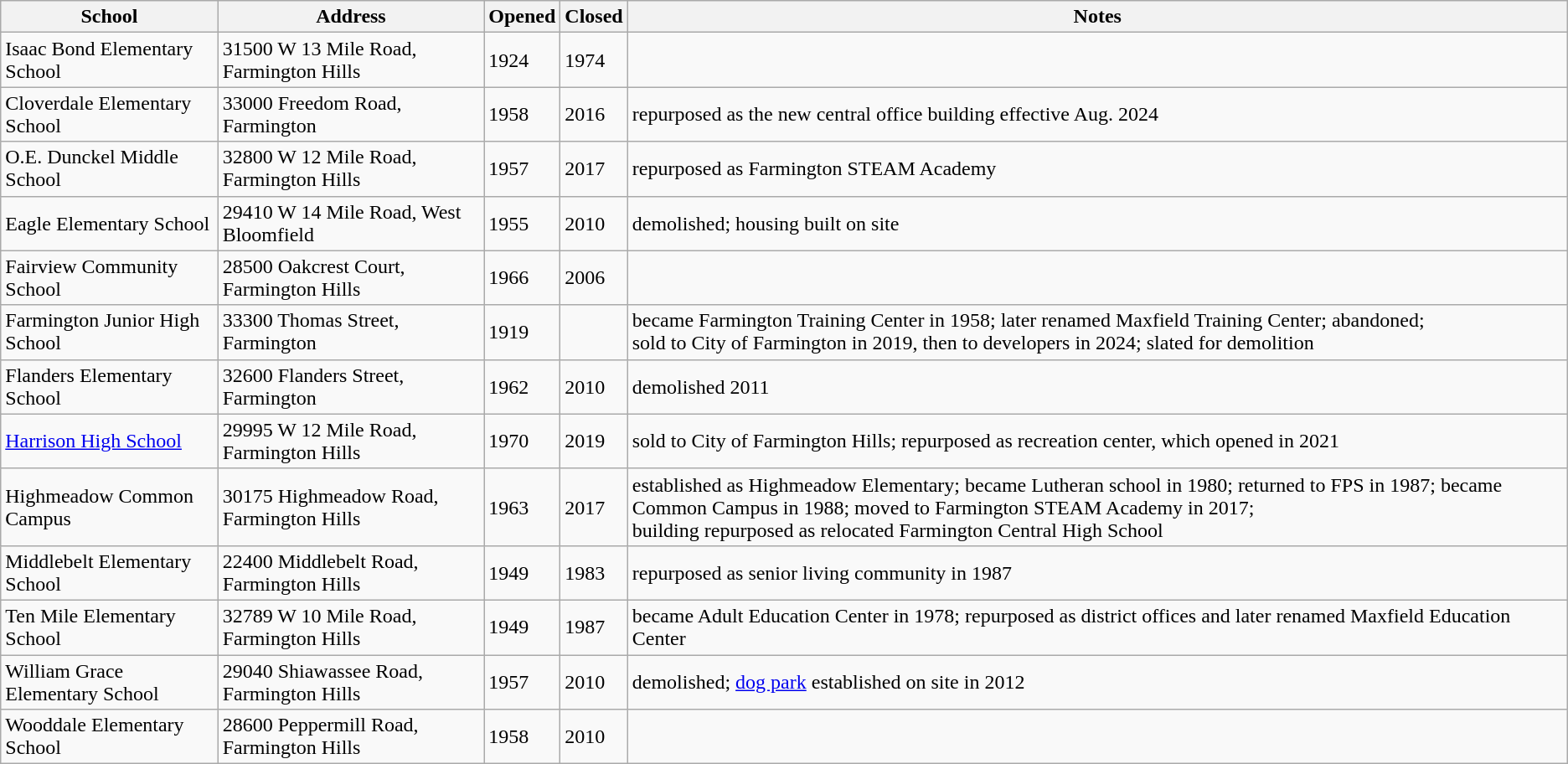<table class="wikitable">
<tr>
<th>School</th>
<th>Address</th>
<th>Opened</th>
<th>Closed</th>
<th>Notes</th>
</tr>
<tr>
<td>Isaac Bond Elementary School</td>
<td>31500 W 13 Mile Road, Farmington Hills</td>
<td>1924</td>
<td>1974</td>
<td></td>
</tr>
<tr>
<td>Cloverdale Elementary School</td>
<td>33000 Freedom Road, Farmington</td>
<td>1958</td>
<td>2016</td>
<td>repurposed as the new central office building effective Aug. 2024</td>
</tr>
<tr>
<td>O.E. Dunckel Middle School</td>
<td>32800 W 12 Mile Road, Farmington Hills</td>
<td>1957</td>
<td>2017</td>
<td>repurposed as Farmington STEAM Academy</td>
</tr>
<tr>
<td>Eagle Elementary School</td>
<td>29410 W 14 Mile Road, West Bloomfield</td>
<td>1955</td>
<td>2010</td>
<td>demolished; housing built on site</td>
</tr>
<tr>
<td>Fairview Community School</td>
<td>28500 Oakcrest Court, Farmington Hills</td>
<td>1966</td>
<td>2006</td>
<td></td>
</tr>
<tr>
<td>Farmington Junior High School</td>
<td>33300 Thomas Street, Farmington</td>
<td>1919</td>
<td></td>
<td>became Farmington Training Center in 1958; later renamed Maxfield Training Center; abandoned;<br>sold to City of Farmington in 2019, then to developers in 2024; slated for demolition</td>
</tr>
<tr>
<td>Flanders Elementary School</td>
<td>32600 Flanders Street, Farmington</td>
<td>1962</td>
<td>2010</td>
<td>demolished 2011</td>
</tr>
<tr>
<td><a href='#'>Harrison High School</a></td>
<td>29995 W 12 Mile Road, Farmington Hills</td>
<td>1970</td>
<td>2019</td>
<td>sold to City of Farmington Hills; repurposed as recreation center, which opened in 2021</td>
</tr>
<tr>
<td>Highmeadow Common Campus</td>
<td>30175 Highmeadow Road, Farmington Hills</td>
<td>1963</td>
<td>2017</td>
<td>established as Highmeadow Elementary; became Lutheran school in 1980; returned to FPS in 1987; became Common Campus in 1988; moved to Farmington STEAM Academy in 2017;<br>building repurposed as relocated Farmington Central High School</td>
</tr>
<tr>
<td>Middlebelt Elementary School</td>
<td>22400 Middlebelt Road, Farmington Hills</td>
<td>1949</td>
<td>1983</td>
<td>repurposed as senior living community in 1987</td>
</tr>
<tr>
<td>Ten Mile Elementary School</td>
<td>32789 W 10 Mile Road, Farmington Hills</td>
<td>1949</td>
<td>1987</td>
<td>became Adult Education Center in 1978; repurposed as district offices and later renamed Maxfield Education Center</td>
</tr>
<tr>
<td>William Grace Elementary School</td>
<td>29040 Shiawassee Road, Farmington Hills</td>
<td>1957</td>
<td>2010</td>
<td>demolished; <a href='#'>dog park</a> established on site in 2012</td>
</tr>
<tr>
<td>Wooddale Elementary School</td>
<td>28600 Peppermill Road, Farmington Hills</td>
<td>1958</td>
<td>2010</td>
</tr>
</table>
